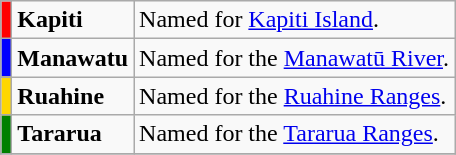<table class="wikitable">
<tr>
<td style="background:Red;"></td>
<td><strong>Kapiti</strong></td>
<td>Named for <a href='#'>Kapiti Island</a>.</td>
</tr>
<tr>
<td style="background:Blue;"></td>
<td><strong>Manawatu</strong></td>
<td>Named for the <a href='#'>Manawatū River</a>.</td>
</tr>
<tr>
<td style="background:Gold;"></td>
<td><strong>Ruahine</strong></td>
<td>Named for the <a href='#'>Ruahine Ranges</a>.</td>
</tr>
<tr>
<td style="background:Green;"></td>
<td><strong>Tararua</strong></td>
<td>Named for the <a href='#'>Tararua Ranges</a>.</td>
</tr>
<tr>
</tr>
</table>
